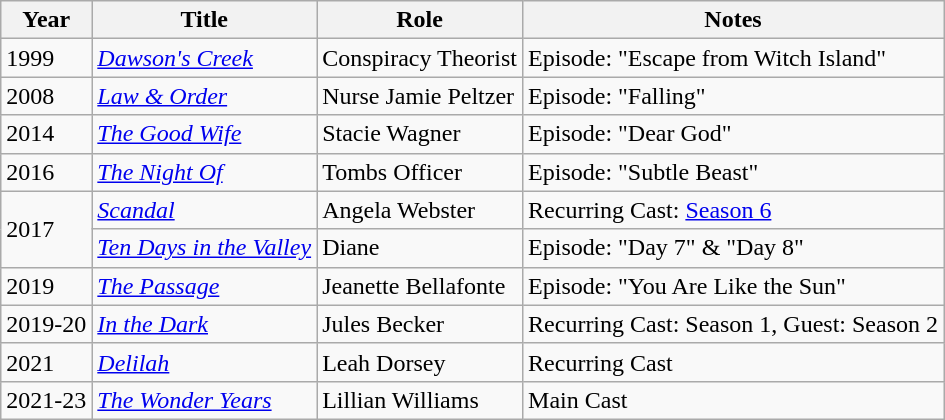<table class="wikitable sortable">
<tr>
<th>Year</th>
<th>Title</th>
<th>Role</th>
<th>Notes</th>
</tr>
<tr>
<td>1999</td>
<td><em><a href='#'>Dawson's Creek</a></em></td>
<td>Conspiracy Theorist</td>
<td>Episode: "Escape from Witch Island"</td>
</tr>
<tr>
<td>2008</td>
<td><em><a href='#'>Law & Order</a></em></td>
<td>Nurse Jamie Peltzer</td>
<td>Episode: "Falling"</td>
</tr>
<tr>
<td>2014</td>
<td><em><a href='#'>The Good Wife</a></em></td>
<td>Stacie Wagner</td>
<td>Episode: "Dear God"</td>
</tr>
<tr>
<td>2016</td>
<td><em><a href='#'>The Night Of</a></em></td>
<td>Tombs Officer</td>
<td>Episode: "Subtle Beast"</td>
</tr>
<tr>
<td rowspan="2">2017</td>
<td><em><a href='#'>Scandal</a></em></td>
<td>Angela Webster</td>
<td>Recurring Cast: <a href='#'>Season 6</a></td>
</tr>
<tr>
<td><em><a href='#'>Ten Days in the Valley</a></em></td>
<td>Diane</td>
<td>Episode: "Day 7" & "Day 8"</td>
</tr>
<tr>
<td>2019</td>
<td><em><a href='#'>The Passage</a></em></td>
<td>Jeanette Bellafonte</td>
<td>Episode: "You Are Like the Sun"</td>
</tr>
<tr>
<td>2019-20</td>
<td><em><a href='#'>In the Dark</a></em></td>
<td>Jules Becker</td>
<td>Recurring Cast: Season 1, Guest: Season 2</td>
</tr>
<tr>
<td>2021</td>
<td><em><a href='#'>Delilah</a></em></td>
<td>Leah Dorsey</td>
<td>Recurring Cast</td>
</tr>
<tr>
<td>2021-23</td>
<td><em><a href='#'>The Wonder Years</a></em></td>
<td>Lillian Williams</td>
<td>Main Cast</td>
</tr>
</table>
